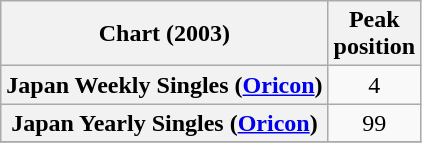<table class="wikitable sortable plainrowheaders">
<tr>
<th>Chart (2003)</th>
<th>Peak<br>position</th>
</tr>
<tr>
<th scope="row">Japan Weekly Singles (<a href='#'>Oricon</a>)</th>
<td align="center">4</td>
</tr>
<tr>
<th scope="row">Japan Yearly Singles (<a href='#'>Oricon</a>)</th>
<td align="center">99</td>
</tr>
<tr>
</tr>
</table>
